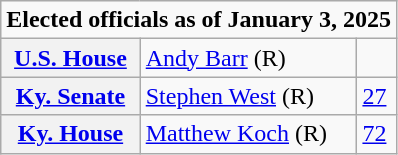<table class=wikitable>
<tr>
<td colspan="3"><strong>Elected officials as of January 3, 2025</strong></td>
</tr>
<tr>
<th scope=row><a href='#'>U.S. House</a></th>
<td><a href='#'>Andy Barr</a> (R)</td>
<td></td>
</tr>
<tr>
<th scope=row><a href='#'>Ky. Senate</a></th>
<td><a href='#'>Stephen West</a> (R)</td>
<td><a href='#'>27</a></td>
</tr>
<tr>
<th scope=row><a href='#'>Ky. House</a></th>
<td><a href='#'>Matthew Koch</a> (R)</td>
<td><a href='#'>72</a></td>
</tr>
</table>
